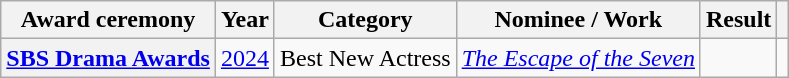<table class="wikitable plainrowheaders">
<tr>
<th scope="col">Award ceremony</th>
<th scope="col">Year</th>
<th scope="col">Category</th>
<th scope="col">Nominee / Work</th>
<th scope="col">Result</th>
<th scope="col" class="unsortable"></th>
</tr>
<tr>
<th scope="row"><a href='#'>SBS Drama Awards</a></th>
<td style="text-align:center"><a href='#'>2024</a></td>
<td>Best New Actress</td>
<td><em><a href='#'>The Escape of the Seven</a></em></td>
<td></td>
<td style="text-align:center"></td>
</tr>
</table>
